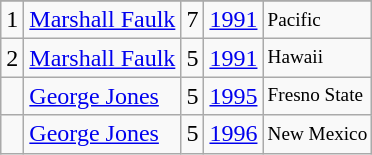<table class="wikitable">
<tr>
</tr>
<tr>
<td>1</td>
<td><a href='#'>Marshall Faulk</a></td>
<td>7</td>
<td><a href='#'>1991</a></td>
<td style="font-size:80%;">Pacific</td>
</tr>
<tr>
<td>2</td>
<td><a href='#'>Marshall Faulk</a></td>
<td>5</td>
<td><a href='#'>1991</a></td>
<td style="font-size:80%;">Hawaii</td>
</tr>
<tr>
<td></td>
<td><a href='#'>George Jones</a></td>
<td>5</td>
<td><a href='#'>1995</a></td>
<td style="font-size:80%;">Fresno State</td>
</tr>
<tr>
<td></td>
<td><a href='#'>George Jones</a></td>
<td>5</td>
<td><a href='#'>1996</a></td>
<td style="font-size:80%;">New Mexico</td>
</tr>
</table>
